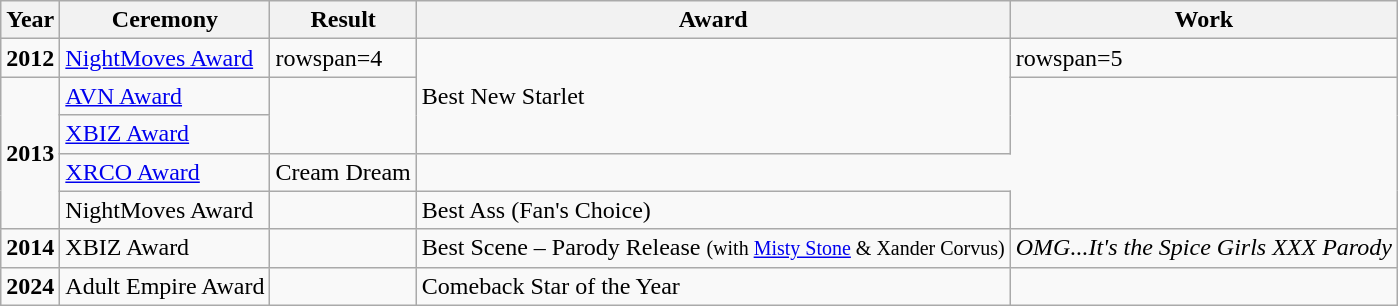<table class="wikitable">
<tr>
<th>Year</th>
<th>Ceremony</th>
<th>Result</th>
<th>Award</th>
<th>Work</th>
</tr>
<tr>
<td><strong>2012</strong></td>
<td><a href='#'>NightMoves Award</a></td>
<td>rowspan=4 </td>
<td rowspan=3>Best New Starlet</td>
<td>rowspan=5 </td>
</tr>
<tr>
<td rowspan="4"><strong>2013</strong></td>
<td><a href='#'>AVN Award</a></td>
</tr>
<tr>
<td><a href='#'>XBIZ Award</a></td>
</tr>
<tr>
<td><a href='#'>XRCO Award</a></td>
<td>Cream Dream</td>
</tr>
<tr>
<td>NightMoves Award</td>
<td></td>
<td>Best Ass (Fan's Choice)</td>
</tr>
<tr>
<td><strong>2014</strong></td>
<td>XBIZ Award</td>
<td></td>
<td>Best Scene – Parody Release <small>(with <a href='#'>Misty Stone</a> & Xander Corvus)</small></td>
<td><em>OMG...It's the Spice Girls XXX Parody</em></td>
</tr>
<tr>
<td><strong>2024</strong></td>
<td>Adult Empire Award</td>
<td></td>
<td>Comeback Star of the Year</td>
<td></td>
</tr>
</table>
